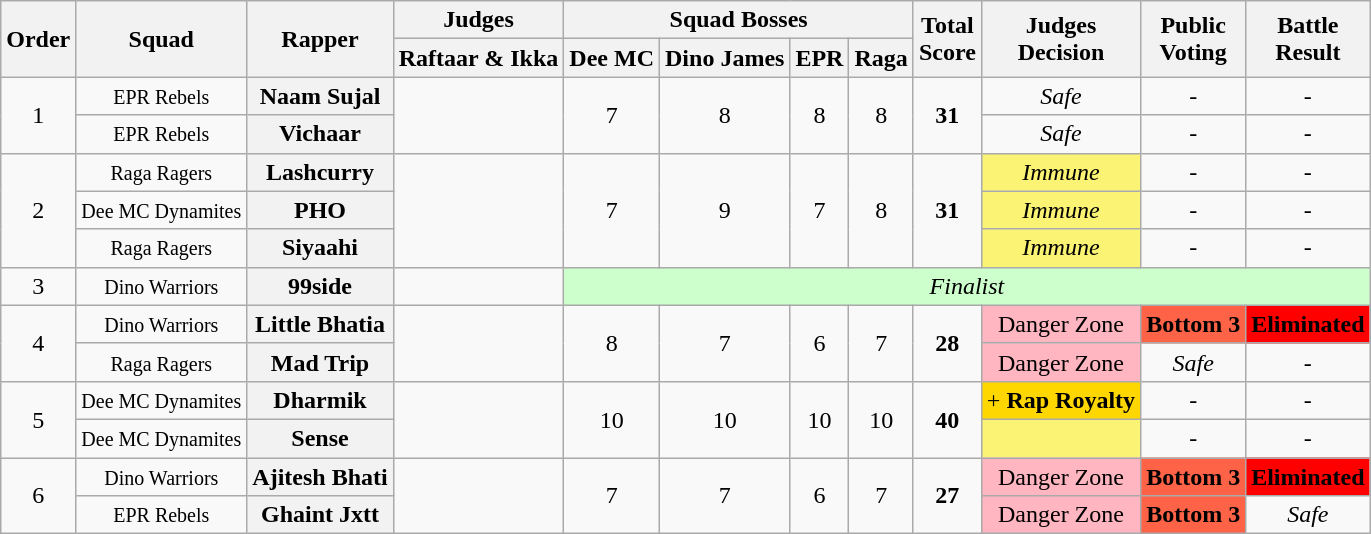<table class="wikitable sortable" style="text-align:center">
<tr>
<th rowspan="2">Order</th>
<th rowspan="2">Squad</th>
<th rowspan="2">Rapper</th>
<th>Judges</th>
<th colspan="4">Squad Bosses</th>
<th rowspan="2">Total<br>Score</th>
<th rowspan="2">Judges<br>Decision</th>
<th rowspan="2">Public<br>Voting</th>
<th rowspan="2">Battle<br>Result</th>
</tr>
<tr>
<th>Raftaar & Ikka</th>
<th>Dee MC</th>
<th>Dino James</th>
<th>EPR</th>
<th>Raga</th>
</tr>
<tr>
<td rowspan="2">1</td>
<td><small>EPR Rebels</small></td>
<th>Naam Sujal</th>
<td rowspan="2"></td>
<td rowspan="2">7</td>
<td rowspan="2">8</td>
<td rowspan="2">8</td>
<td rowspan="2">8</td>
<td rowspan="2"><strong>31</strong></td>
<td><em>Safe</em></td>
<td>-</td>
<td>-</td>
</tr>
<tr>
<td><small>EPR Rebels</small></td>
<th>Vichaar</th>
<td><em>Safe</em></td>
<td>-</td>
<td>-</td>
</tr>
<tr>
<td rowspan="3">2</td>
<td><small>Raga Ragers</small></td>
<th>Lashcurry</th>
<td rowspan="3"></td>
<td rowspan="3">7</td>
<td rowspan="3">9</td>
<td rowspan="3">7</td>
<td rowspan="3">8</td>
<td rowspan="3"><strong>31</strong></td>
<td bgcolor="fbf373"><em>Immune</em></td>
<td>-</td>
<td>-</td>
</tr>
<tr>
<td><small>Dee MC Dynamites</small></td>
<th>PHO</th>
<td bgcolor="fbf373"><em>Immune</em></td>
<td>-</td>
<td>-</td>
</tr>
<tr>
<td><small>Raga Ragers</small></td>
<th>Siyaahi</th>
<td bgcolor="fbf373"><em>Immune</em></td>
<td>-</td>
<td>-</td>
</tr>
<tr>
<td>3</td>
<td><small>Dino Warriors</small></td>
<th>99side</th>
<td></td>
<td colspan="8" bgcolor="#cfc"><em>Finalist</em></td>
</tr>
<tr>
<td rowspan="2">4</td>
<td><small>Dino Warriors</small></td>
<th>Little Bhatia</th>
<td rowspan="2"></td>
<td rowspan="2">8</td>
<td rowspan="2">7</td>
<td rowspan="2">6</td>
<td rowspan="2">7</td>
<td rowspan="2"><strong>28</strong></td>
<td bgcolor="lightpink">Danger Zone</td>
<td bgcolor="tomato"><strong>Bottom 3</strong></td>
<td bgcolor="red"><strong>Eliminated</strong></td>
</tr>
<tr>
<td><small>Raga Ragers</small></td>
<th>Mad Trip</th>
<td bgcolor="lightpink">Danger Zone</td>
<td><em>Safe</em></td>
<td>-</td>
</tr>
<tr>
<td rowspan="2">5</td>
<td><small>Dee MC Dynamites</small></td>
<th>Dharmik</th>
<td rowspan="2"></td>
<td rowspan="2">10</td>
<td rowspan="2">10</td>
<td rowspan="2">10</td>
<td rowspan="2">10</td>
<td rowspan="2"><strong>40</strong></td>
<td bgcolor="gold"> + <strong>Rap Royalty</strong></td>
<td>-</td>
<td>-</td>
</tr>
<tr>
<td><small>Dee MC Dynamites</small></td>
<th>Sense</th>
<td bgcolor="fbf373"></td>
<td>-</td>
<td>-</td>
</tr>
<tr>
<td rowspan="2">6</td>
<td><small>Dino Warriors</small></td>
<th>Ajitesh Bhati</th>
<td rowspan="2"></td>
<td rowspan="2">7</td>
<td rowspan="2">7</td>
<td rowspan="2">6</td>
<td rowspan="2">7</td>
<td rowspan="2"><strong>27</strong></td>
<td bgcolor="lightpink">Danger Zone</td>
<td bgcolor="tomato"><strong>Bottom 3</strong></td>
<td bgcolor="red"><strong>Eliminated</strong></td>
</tr>
<tr>
<td><small>EPR Rebels</small></td>
<th>Ghaint Jxtt</th>
<td bgcolor="lightpink">Danger Zone</td>
<td bgcolor="tomato"><strong>Bottom 3</strong></td>
<td><em>Safe</em></td>
</tr>
</table>
